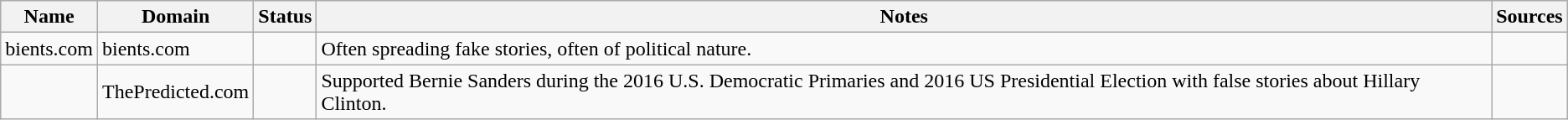<table class="wikitable sortable mw-collapsible">
<tr>
<th>Name</th>
<th>Domain</th>
<th>Status</th>
<th class="sortable">Notes</th>
<th class="unsortable">Sources</th>
</tr>
<tr>
<td>bients.com</td>
<td>bients.com</td>
<td></td>
<td>Often spreading fake stories, often of political nature.</td>
<td></td>
</tr>
<tr>
<td></td>
<td>ThePredicted.com</td>
<td></td>
<td>Supported Bernie Sanders during the 2016 U.S. Democratic Primaries and 2016 US Presidential Election with false stories about Hillary Clinton.</td>
<td></td>
</tr>
</table>
